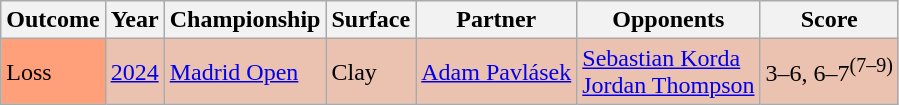<table class="sortable wikitable">
<tr>
<th>Outcome</th>
<th>Year</th>
<th>Championship</th>
<th>Surface</th>
<th>Partner</th>
<th>Opponents</th>
<th class="unsortable">Score</th>
</tr>
<tr bgcolor= EBC2AF>
<td style="background:#ffa07a;">Loss</td>
<td><a href='#'>2024</a></td>
<td><a href='#'>Madrid Open</a></td>
<td>Clay</td>
<td> <a href='#'>Adam Pavlásek</a></td>
<td> <a href='#'>Sebastian Korda</a> <br> <a href='#'>Jordan Thompson</a></td>
<td>3–6, 6–7<sup>(7–9)</sup></td>
</tr>
</table>
